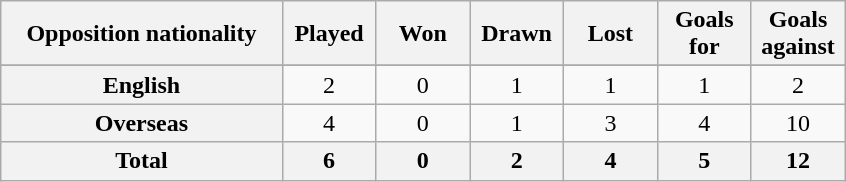<table class="wikitable sortable plainrowheaders">
<tr>
<th scope=col width=30%>Opposition nationality</th>
<th scope=col width=10%>Played</th>
<th scope=col width=10%>Won</th>
<th scope=col width=10%>Drawn</th>
<th scope=col width=10%>Lost</th>
<th scope=col width=10%>Goals<br>for</th>
<th scope=col width=10%>Goals<br>against</th>
</tr>
<tr>
</tr>
<tr>
<th scope=row>English</th>
<td align=center>2</td>
<td align=center>0</td>
<td align=center>1</td>
<td align=center>1</td>
<td align=center>1</td>
<td align=center>2</td>
</tr>
<tr>
<th scope=row>Overseas</th>
<td align=center>4</td>
<td align=center>0</td>
<td align=center>1</td>
<td align=center>3</td>
<td align=center>4</td>
<td align=center>10</td>
</tr>
<tr class=unsortable>
<th scope=row><strong>Total</strong></th>
<th align=center><strong>6</strong></th>
<th align=center><strong>0</strong></th>
<th align=center><strong>2</strong></th>
<th align=center><strong>4</strong></th>
<th align=center><strong>5</strong></th>
<th align=center><strong>12</strong></th>
</tr>
</table>
